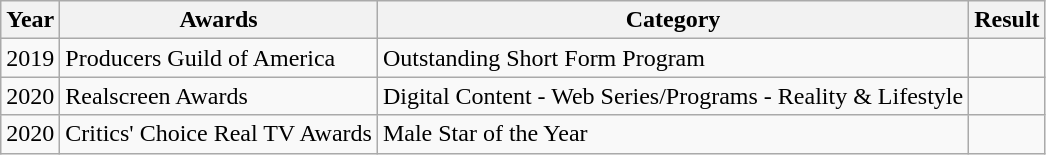<table class="wikitable">
<tr>
<th>Year</th>
<th>Awards</th>
<th>Category</th>
<th>Result</th>
</tr>
<tr>
<td>2019</td>
<td>Producers Guild of America</td>
<td>Outstanding Short Form Program</td>
<td></td>
</tr>
<tr>
<td>2020</td>
<td>Realscreen Awards</td>
<td>Digital Content - Web Series/Programs - Reality & Lifestyle</td>
<td></td>
</tr>
<tr>
<td>2020</td>
<td>Critics' Choice Real TV Awards</td>
<td>Male Star of the Year</td>
<td></td>
</tr>
</table>
